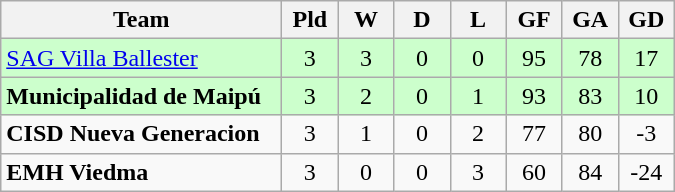<table class="wikitable" style="text-align: center;">
<tr>
<th width="180">Team</th>
<th width="30">Pld</th>
<th width="30">W</th>
<th width="30">D</th>
<th width="30">L</th>
<th width="30">GF</th>
<th width="30">GA</th>
<th width="30">GD</th>
</tr>
<tr bgcolor=#CCFFCC>
<td align="left"><a href='#'>SAG Villa Ballester</a></td>
<td>3</td>
<td>3</td>
<td>0</td>
<td>0</td>
<td>95</td>
<td>78</td>
<td>17</td>
</tr>
<tr bgcolor=#CCFFCC>
<td align="left"><strong>Municipalidad de Maipú</strong></td>
<td>3</td>
<td>2</td>
<td>0</td>
<td>1</td>
<td>93</td>
<td>83</td>
<td>10</td>
</tr>
<tr>
<td align="left"><strong>CISD Nueva Generacion</strong></td>
<td>3</td>
<td>1</td>
<td>0</td>
<td>2</td>
<td>77</td>
<td>80</td>
<td>-3</td>
</tr>
<tr>
<td align="left"><strong>EMH Viedma</strong></td>
<td>3</td>
<td>0</td>
<td>0</td>
<td>3</td>
<td>60</td>
<td>84</td>
<td>-24</td>
</tr>
</table>
